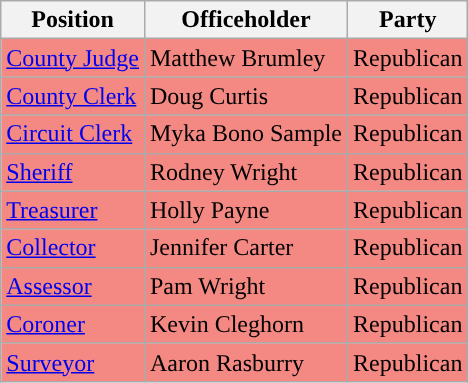<table class="wikitable">
<tr>
<th>Position</th>
<th>Officeholder</th>
<th>Party</th>
</tr>
<tr style="background-color: #F48882;">
<td><a href='#'>County Judge</a></td>
<td>Matthew Brumley</td>
<td>Republican</td>
</tr>
<tr style="background-color: #F48882;">
<td><a href='#'>County Clerk</a></td>
<td>Doug Curtis</td>
<td>Republican</td>
</tr>
<tr style="background-color: #F48882;">
<td><a href='#'>Circuit Clerk</a></td>
<td>Myka Bono Sample</td>
<td>Republican</td>
</tr>
<tr style="background-color: #F48882;">
<td><a href='#'>Sheriff</a></td>
<td>Rodney Wright</td>
<td>Republican</td>
</tr>
<tr style="background-color: #F48882;">
<td><a href='#'>Treasurer</a></td>
<td>Holly Payne</td>
<td>Republican</td>
</tr>
<tr style="background-color: #F48882;">
<td><a href='#'>Collector</a></td>
<td>Jennifer Carter</td>
<td>Republican</td>
</tr>
<tr style="background-color: #F48882;">
<td><a href='#'>Assessor</a></td>
<td>Pam Wright</td>
<td>Republican</td>
</tr>
<tr style="background-color: #F48882;">
<td><a href='#'>Coroner</a></td>
<td>Kevin Cleghorn</td>
<td>Republican</td>
</tr>
<tr style="background-color: #F48882;">
<td><a href='#'>Surveyor</a></td>
<td>Aaron Rasburry</td>
<td>Republican</td>
</tr>
</table>
